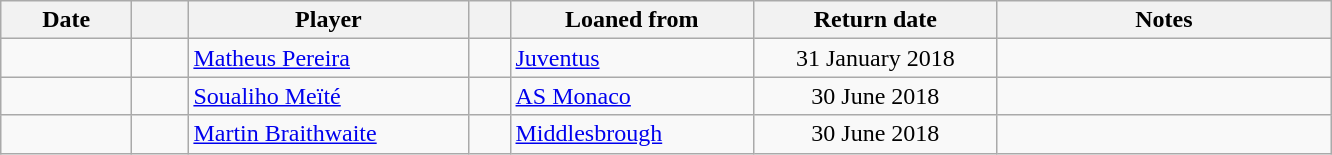<table class="wikitable sortable">
<tr>
<th style="width:80px;">Date</th>
<th style="width:30px;"></th>
<th style="width:180px;">Player</th>
<th style="width:20px;"></th>
<th style="width:155px;">Loaned from</th>
<th style="width:155px;" class="unsortable">Return date</th>
<th style="width:215px;" class="unsortable">Notes</th>
</tr>
<tr>
<td></td>
<td align=center></td>
<td> <a href='#'>Matheus Pereira</a></td>
<td align=center></td>
<td> <a href='#'>Juventus</a></td>
<td align=center>31 January 2018</td>
<td align=center></td>
</tr>
<tr>
<td></td>
<td align=center></td>
<td> <a href='#'>Soualiho Meïté</a></td>
<td align=center></td>
<td> <a href='#'>AS Monaco</a></td>
<td align=center>30 June 2018</td>
<td align=center></td>
</tr>
<tr>
<td></td>
<td align=center></td>
<td> <a href='#'>Martin Braithwaite</a></td>
<td align=center></td>
<td> <a href='#'>Middlesbrough</a></td>
<td align=center>30 June 2018</td>
<td align=center></td>
</tr>
</table>
